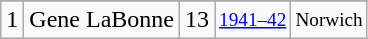<table class="wikitable">
<tr>
</tr>
<tr>
<td>1</td>
<td>Gene LaBonne</td>
<td>13</td>
<td style="font-size:80%;"><a href='#'>1941–42</a></td>
<td style="font-size:80%;">Norwich</td>
</tr>
</table>
